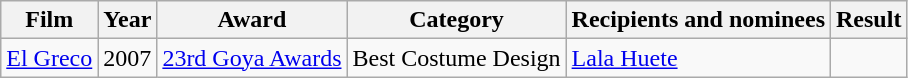<table class="wikitable">
<tr>
<th>Film</th>
<th>Year</th>
<th>Award</th>
<th>Category</th>
<th>Recipients and nominees</th>
<th>Result</th>
</tr>
<tr>
<td><a href='#'>El Greco</a></td>
<td>2007</td>
<td><a href='#'>23rd Goya Awards</a></td>
<td>Best Costume Design</td>
<td><a href='#'>Lala Huete</a></td>
<td></td>
</tr>
</table>
